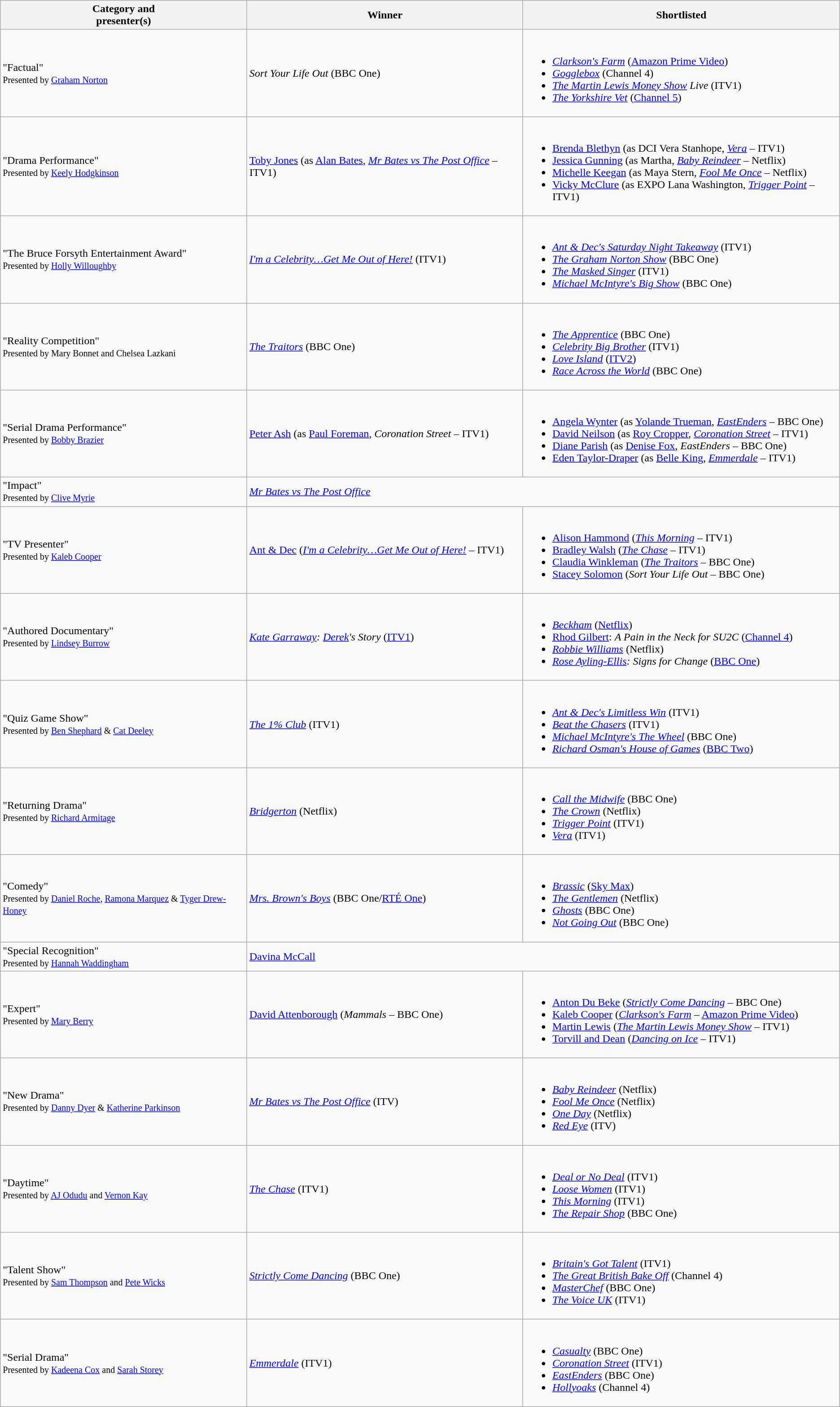<table class="wikitable sortable">
<tr>
<th>Category and<br> presenter(s)</th>
<th>Winner</th>
<th>Shortlisted</th>
</tr>
<tr>
<td>"Factual"<br><small>Presented by <a href='#'>Graham Norton</a></small></td>
<td><em>Sort Your Life Out</em> (BBC One)</td>
<td><br><ul><li><em><a href='#'>Clarkson's Farm</a></em> (<a href='#'>Amazon Prime Video</a>)</li><li><em><a href='#'>Gogglebox</a></em> (Channel 4)</li><li><em><a href='#'>The Martin Lewis Money Show</a> Live</em> (ITV1)</li><li><em><a href='#'>The Yorkshire Vet</a></em> (<a href='#'>Channel 5</a>)</li></ul></td>
</tr>
<tr>
<td>"Drama Performance"<br><small>Presented by <a href='#'>Keely Hodgkinson</a></small></td>
<td><a href='#'>Toby Jones</a> (as <a href='#'>Alan Bates</a>, <em><a href='#'>Mr Bates vs The Post Office</a></em> – ITV1)</td>
<td><br><ul><li><a href='#'>Brenda Blethyn</a> (as DCI Vera Stanhope, <em><a href='#'>Vera</a></em> – ITV1)</li><li><a href='#'>Jessica Gunning</a> (as Martha, <em><a href='#'>Baby Reindeer</a></em> – Netflix)</li><li><a href='#'>Michelle Keegan</a> (as Maya Stern, <em><a href='#'>Fool Me Once</a></em> – Netflix)</li><li><a href='#'>Vicky McClure</a> (as EXPO Lana Washington, <em><a href='#'>Trigger Point</a></em> – ITV1)</li></ul></td>
</tr>
<tr>
<td>"The Bruce Forsyth Entertainment Award"<br><small>Presented by <a href='#'>Holly Willoughby</a></small></td>
<td><em><a href='#'>I'm a Celebrity…Get Me Out of Here!</a></em> (ITV1)</td>
<td><br><ul><li><em><a href='#'>Ant & Dec's Saturday Night Takeaway</a></em> (ITV1)</li><li><em><a href='#'>The Graham Norton Show</a></em> (BBC One)</li><li><em><a href='#'>The Masked Singer</a></em> (ITV1)</li><li><em><a href='#'>Michael McIntyre's Big Show</a></em> (BBC One)</li></ul></td>
</tr>
<tr>
<td>"Reality Competition"<br><small>Presented by Mary Bonnet and Chelsea Lazkani</small></td>
<td><em><a href='#'>The Traitors</a></em> (BBC One)</td>
<td><br><ul><li><em><a href='#'>The Apprentice</a></em> (BBC One)</li><li><em><a href='#'>Celebrity Big Brother</a></em> (ITV1)</li><li><em><a href='#'>Love Island</a></em> (<a href='#'>ITV2</a>)</li><li><em><a href='#'>Race Across the World</a></em> (BBC One)</li></ul></td>
</tr>
<tr>
<td>"Serial Drama Performance"<br><small>Presented by <a href='#'>Bobby Brazier</a></small></td>
<td><a href='#'>Peter Ash</a> (as <a href='#'>Paul Foreman</a>, <em>Coronation Street</em> – ITV1)</td>
<td><br><ul><li><a href='#'>Angela Wynter</a> (as <a href='#'>Yolande Trueman</a>, <em><a href='#'>EastEnders</a></em> – BBC One)</li><li><a href='#'>David Neilson</a> (as <a href='#'>Roy Cropper</a>, <em><a href='#'>Coronation Street</a></em> – ITV1)</li><li><a href='#'>Diane Parish</a> (as <a href='#'>Denise Fox</a>, <em>EastEnders</em> – BBC One)</li><li><a href='#'>Eden Taylor-Draper</a> (as <a href='#'>Belle King</a>, <em><a href='#'>Emmerdale</a></em> – ITV1)</li></ul></td>
</tr>
<tr>
<td>"Impact"<br><small>Presented by <a href='#'>Clive Myrie</a></small></td>
<td colspan="2"><em><a href='#'>Mr Bates vs The Post Office</a></em></td>
</tr>
<tr>
<td>"TV Presenter"<br><small>Presented by <a href='#'>Kaleb Cooper</a></small></td>
<td><a href='#'>Ant & Dec</a> (<em><a href='#'>I'm a Celebrity…Get Me Out of Here!</a></em> – ITV1)</td>
<td><br><ul><li><a href='#'>Alison Hammond</a> (<em><a href='#'>This Morning</a></em> – ITV1)</li><li><a href='#'>Bradley Walsh</a> (<em><a href='#'>The Chase</a></em> – ITV1)</li><li><a href='#'>Claudia Winkleman</a> (<em><a href='#'>The Traitors</a></em> – BBC One)</li><li><a href='#'>Stacey Solomon</a> (<em>Sort Your Life Out</em> – BBC One)</li></ul></td>
</tr>
<tr>
<td>"Authored Documentary"<br><small>Presented by <a href='#'>Lindsey Burrow</a></small></td>
<td><em><a href='#'>Kate Garraway</a>:</em> <em><a href='#'>Derek</a>'s Story</em> (<a href='#'>ITV1</a>)</td>
<td><br><ul><li><em><a href='#'>Beckham</a></em> (<a href='#'>Netflix</a>)</li><li><a href='#'>Rhod Gilbert</a>: <em>A Pain in the Neck for SU2C</em> (<a href='#'>Channel 4</a>)</li><li><em><a href='#'>Robbie Williams</a></em> (Netflix)</li><li><em><a href='#'>Rose Ayling-Ellis</a>: Signs for Change</em> (<a href='#'>BBC One</a>)</li></ul></td>
</tr>
<tr>
<td>"Quiz Game Show"<br><small>Presented by <a href='#'>Ben Shephard</a> & <a href='#'>Cat Deeley</a></small></td>
<td><em><a href='#'>The 1% Club</a></em> (ITV1)</td>
<td><br><ul><li><em><a href='#'>Ant & Dec's Limitless Win</a></em> (ITV1)</li><li><em><a href='#'>Beat the Chasers</a></em> (ITV1)</li><li><em><a href='#'>Michael McIntyre's The Wheel</a></em> (BBC One)</li><li><em><a href='#'>Richard Osman's House of Games</a></em> (<a href='#'>BBC Two</a>)</li></ul></td>
</tr>
<tr>
<td>"Returning Drama" <br><small>Presented by <a href='#'>Richard Armitage</a></small></td>
<td><em><a href='#'>Bridgerton</a></em> (Netflix)</td>
<td><br><ul><li><em><a href='#'>Call the Midwife</a></em> (BBC One)</li><li><em><a href='#'>The Crown</a></em> (Netflix)</li><li><em><a href='#'>Trigger Point</a></em> (ITV1)</li><li><em><a href='#'>Vera</a></em> (ITV1)</li></ul></td>
</tr>
<tr>
<td>"Comedy"<br><small>Presented by <a href='#'>Daniel Roche</a>, <a href='#'>Ramona Marquez</a> & <a href='#'>Tyger Drew-Honey</a></small></td>
<td><em><a href='#'>Mrs. Brown's Boys</a></em> (BBC One/<a href='#'>RTÉ One</a>)</td>
<td><br><ul><li><em><a href='#'>Brassic</a></em> (<a href='#'>Sky Max</a>)</li><li><em><a href='#'>The Gentlemen</a></em> (Netflix)</li><li><em><a href='#'>Ghosts</a></em> (BBC One)</li><li><em><a href='#'>Not Going Out</a></em> (BBC One)</li></ul></td>
</tr>
<tr>
<td>"Special Recognition"<br><small>Presented by <a href='#'>Hannah Waddingham</a></small></td>
<td colspan="2"><a href='#'>Davina McCall</a></td>
</tr>
<tr>
<td>"Expert"<br><small>Presented by <a href='#'>Mary Berry</a></small></td>
<td><a href='#'>David Attenborough</a> (<em>Mammals</em> – BBC One)</td>
<td><br><ul><li><a href='#'>Anton Du Beke</a> (<em><a href='#'>Strictly Come Dancing</a></em> – BBC One)</li><li><a href='#'>Kaleb Cooper</a> (<em><a href='#'>Clarkson's Farm</a></em> – <a href='#'>Amazon Prime Video</a>)</li><li><a href='#'>Martin Lewis</a> (<em><a href='#'>The Martin Lewis Money Show</a> –</em> ITV1)</li><li><a href='#'>Torvill and Dean</a> (<em><a href='#'>Dancing on Ice</a></em> – ITV1)</li></ul></td>
</tr>
<tr>
<td>"New Drama"<br><small>Presented by <a href='#'>Danny Dyer</a> & <a href='#'>Katherine Parkinson</a></small></td>
<td><em><a href='#'>Mr Bates vs The Post Office</a></em> (ITV)</td>
<td><br><ul><li><em><a href='#'>Baby Reindeer</a></em> (Netflix)</li><li><em><a href='#'>Fool Me Once</a></em> (Netflix)</li><li><em><a href='#'>One Day</a></em> (Netflix)</li><li><em><a href='#'>Red Eye</a></em> (ITV)</li></ul></td>
</tr>
<tr>
<td>"Daytime"<br><small>Presented by <a href='#'>AJ Odudu</a> and <a href='#'>Vernon Kay</a></small></td>
<td><em><a href='#'>The Chase</a></em> (ITV1)</td>
<td><br><ul><li><em><a href='#'>Deal or No Deal</a></em> (ITV1)</li><li><em><a href='#'>Loose Women</a></em> (ITV1)</li><li><em><a href='#'>This Morning</a></em> (ITV1)</li><li><em><a href='#'>The Repair Shop</a></em> (BBC One)</li></ul></td>
</tr>
<tr>
<td>"Talent Show"<br><small>Presented by <a href='#'>Sam Thompson</a> and <a href='#'>Pete Wicks</a></small></td>
<td><em><a href='#'>Strictly Come Dancing</a></em> (BBC One)</td>
<td><br><ul><li><em><a href='#'>Britain's Got Talent</a></em> (ITV1)</li><li><em><a href='#'>The Great British Bake Off</a></em> (Channel 4)</li><li><em><a href='#'>MasterChef</a></em> (BBC One)</li><li><em><a href='#'>The Voice UK</a></em> (ITV1)</li></ul></td>
</tr>
<tr>
<td>"Serial Drama"<br><small>Presented by <a href='#'>Kadeena Cox</a> and <a href='#'>Sarah Storey</a></small></td>
<td><em><a href='#'>Emmerdale</a></em> (ITV1)</td>
<td><br><ul><li><em><a href='#'>Casualty</a></em> (BBC One)</li><li><em><a href='#'>Coronation Street</a></em> (ITV1)</li><li><em><a href='#'>EastEnders</a></em> (BBC One)</li><li><em><a href='#'>Hollyoaks</a></em> (Channel 4)</li></ul></td>
</tr>
</table>
